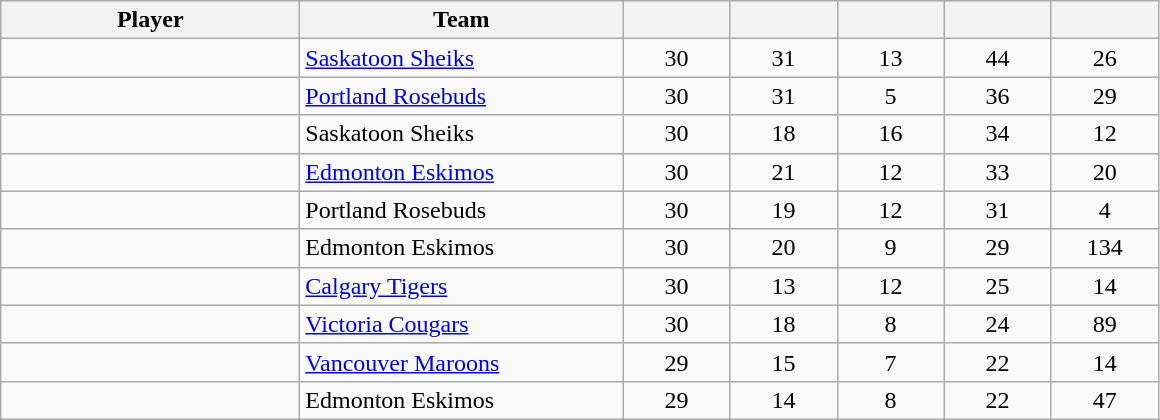<table class="wikitable sortable">
<tr>
<th style="width: 12em;">Player</th>
<th style="width: 13em;">Team</th>
<th style="width: 4em;"></th>
<th style="width: 4em;"></th>
<th style="width: 4em;"></th>
<th style="width: 4em;"></th>
<th style="width: 4em;"></th>
</tr>
<tr style="text-align:center;">
<td style="text-align:left;"></td>
<td style="text-align:left;"><a href='#'>Saskatoon Sheiks</a></td>
<td>30</td>
<td>31</td>
<td>13</td>
<td>44</td>
<td>26</td>
</tr>
<tr style="text-align:center;">
<td style="text-align:left;"></td>
<td style="text-align:left;"><a href='#'>Portland Rosebuds</a></td>
<td>30</td>
<td>31</td>
<td>5</td>
<td>36</td>
<td>29</td>
</tr>
<tr style="text-align:center;">
<td style="text-align:left;"></td>
<td style="text-align:left;">Saskatoon Sheiks</td>
<td>30</td>
<td>18</td>
<td>16</td>
<td>34</td>
<td>12</td>
</tr>
<tr style="text-align:center;">
<td style="text-align:left;"></td>
<td style="text-align:left;"><a href='#'>Edmonton Eskimos</a></td>
<td>30</td>
<td>21</td>
<td>12</td>
<td>33</td>
<td>20</td>
</tr>
<tr style="text-align:center;">
<td style="text-align:left;"></td>
<td style="text-align:left;">Portland Rosebuds</td>
<td>30</td>
<td>19</td>
<td>12</td>
<td>31</td>
<td>4</td>
</tr>
<tr style="text-align:center;">
<td style="text-align:left;"></td>
<td style="text-align:left;">Edmonton Eskimos</td>
<td>30</td>
<td>20</td>
<td>9</td>
<td>29</td>
<td>134</td>
</tr>
<tr style="text-align:center;">
<td style="text-align:left;"></td>
<td style="text-align:left;"><a href='#'>Calgary Tigers</a></td>
<td>30</td>
<td>13</td>
<td>12</td>
<td>25</td>
<td>14</td>
</tr>
<tr style="text-align:center;">
<td style="text-align:left;"></td>
<td style="text-align:left;"><a href='#'>Victoria Cougars</a></td>
<td>30</td>
<td>18</td>
<td>8</td>
<td>24</td>
<td>89</td>
</tr>
<tr style="text-align:center;">
<td style="text-align:left;"></td>
<td style="text-align:left;"><a href='#'>Vancouver Maroons</a></td>
<td>29</td>
<td>15</td>
<td>7</td>
<td>22</td>
<td>14</td>
</tr>
<tr style="text-align:center;">
<td style="text-align:left;"></td>
<td style="text-align:left;">Edmonton Eskimos</td>
<td>29</td>
<td>14</td>
<td>8</td>
<td>22</td>
<td>47</td>
</tr>
</table>
